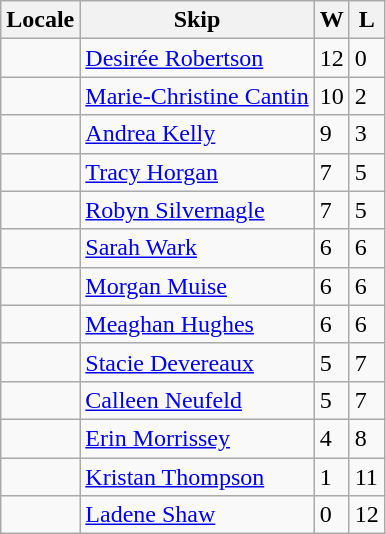<table class="wikitable" border="1">
<tr>
<th>Locale</th>
<th>Skip</th>
<th>W</th>
<th>L</th>
</tr>
<tr>
<td></td>
<td><a href='#'>Desirée Robertson</a></td>
<td>12</td>
<td>0</td>
</tr>
<tr>
<td></td>
<td><a href='#'>Marie-Christine Cantin</a></td>
<td>10</td>
<td>2</td>
</tr>
<tr>
<td></td>
<td><a href='#'>Andrea Kelly</a></td>
<td>9</td>
<td>3</td>
</tr>
<tr>
<td></td>
<td><a href='#'>Tracy Horgan</a></td>
<td>7</td>
<td>5</td>
</tr>
<tr>
<td></td>
<td><a href='#'>Robyn Silvernagle</a></td>
<td>7</td>
<td>5</td>
</tr>
<tr>
<td></td>
<td><a href='#'>Sarah Wark</a></td>
<td>6</td>
<td>6</td>
</tr>
<tr>
<td></td>
<td><a href='#'>Morgan Muise</a></td>
<td>6</td>
<td>6</td>
</tr>
<tr>
<td></td>
<td><a href='#'>Meaghan Hughes</a></td>
<td>6</td>
<td>6</td>
</tr>
<tr>
<td></td>
<td><a href='#'>Stacie Devereaux</a></td>
<td>5</td>
<td>7</td>
</tr>
<tr>
<td></td>
<td><a href='#'>Calleen Neufeld</a></td>
<td>5</td>
<td>7</td>
</tr>
<tr>
<td></td>
<td><a href='#'>Erin Morrissey</a></td>
<td>4</td>
<td>8</td>
</tr>
<tr>
<td></td>
<td><a href='#'>Kristan Thompson</a></td>
<td>1</td>
<td>11</td>
</tr>
<tr>
<td></td>
<td><a href='#'>Ladene Shaw</a></td>
<td>0</td>
<td>12</td>
</tr>
</table>
